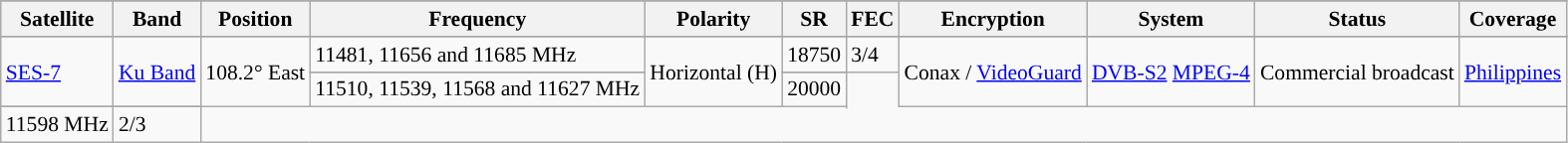<table class="wikitable float center" style="=width:500px;">
<tr>
</tr>
<tr style="font-size:90%">
<th>Satellite</th>
<th>Band</th>
<th>Position</th>
<th>Frequency</th>
<th>Polarity</th>
<th>SR</th>
<th>FEC</th>
<th>Encryption</th>
<th>System</th>
<th>Status</th>
<th>Coverage</th>
</tr>
<tr>
</tr>
<tr style="font-size:90%">
<td rowspan=3><a href='#'>SES-7</a></td>
<td rowspan=3><a href='#'>Ku Band</a></td>
<td rowspan=3>108.2° East</td>
<td>11481, 11656 and 11685 MHz</td>
<td rowspan=3>Horizontal (H)</td>
<td>18750</td>
<td rowspan=2>3/4</td>
<td rowspan=3>Conax / <a href='#'>VideoGuard</a></td>
<td rowspan=3><a href='#'>DVB-S2</a> <a href='#'>MPEG-4</a></td>
<td rowspan=3>Commercial broadcast</td>
<td rowspan=3><a href='#'>Philippines</a></td>
</tr>
<tr>
</tr>
<tr style="font-size:90%">
<td>11510, 11539, 11568 and 11627 MHz</td>
<td rowspan=2>20000</td>
</tr>
<tr>
</tr>
<tr style="font-size:90%">
<td>11598 MHz</td>
<td>2/3</td>
</tr>
</table>
